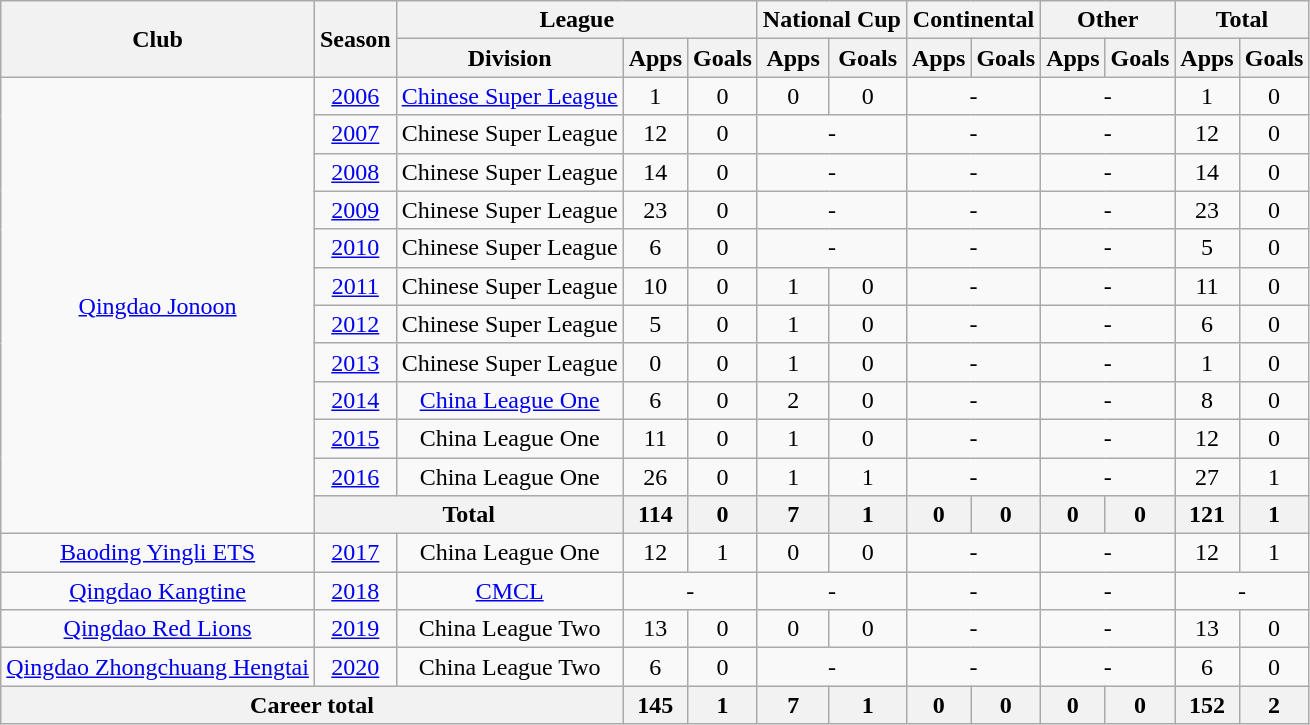<table class="wikitable" style="text-align: center">
<tr>
<th rowspan="2">Club</th>
<th rowspan="2">Season</th>
<th colspan="3">League</th>
<th colspan="2">National Cup</th>
<th colspan="2">Continental</th>
<th colspan="2">Other</th>
<th colspan="2">Total</th>
</tr>
<tr>
<th>Division</th>
<th>Apps</th>
<th>Goals</th>
<th>Apps</th>
<th>Goals</th>
<th>Apps</th>
<th>Goals</th>
<th>Apps</th>
<th>Goals</th>
<th>Apps</th>
<th>Goals</th>
</tr>
<tr>
<td rowspan=12><a href='#'>Qingdao Jonoon</a></td>
<td><a href='#'>2006</a></td>
<td><a href='#'>Chinese Super League</a></td>
<td>1</td>
<td>0</td>
<td>0</td>
<td>0</td>
<td colspan="2">-</td>
<td colspan="2">-</td>
<td>1</td>
<td>0</td>
</tr>
<tr>
<td><a href='#'>2007</a></td>
<td>Chinese Super League</td>
<td>12</td>
<td>0</td>
<td colspan="2">-</td>
<td colspan="2">-</td>
<td colspan="2">-</td>
<td>12</td>
<td>0</td>
</tr>
<tr>
<td><a href='#'>2008</a></td>
<td>Chinese Super League</td>
<td>14</td>
<td>0</td>
<td colspan="2">-</td>
<td colspan="2">-</td>
<td colspan="2">-</td>
<td>14</td>
<td>0</td>
</tr>
<tr>
<td><a href='#'>2009</a></td>
<td>Chinese Super League</td>
<td>23</td>
<td>0</td>
<td colspan="2">-</td>
<td colspan="2">-</td>
<td colspan="2">-</td>
<td>23</td>
<td>0</td>
</tr>
<tr>
<td><a href='#'>2010</a></td>
<td>Chinese Super League</td>
<td>6</td>
<td>0</td>
<td colspan="2">-</td>
<td colspan="2">-</td>
<td colspan="2">-</td>
<td>5</td>
<td>0</td>
</tr>
<tr>
<td><a href='#'>2011</a></td>
<td>Chinese Super League</td>
<td>10</td>
<td>0</td>
<td>1</td>
<td>0</td>
<td colspan="2">-</td>
<td colspan="2">-</td>
<td>11</td>
<td>0</td>
</tr>
<tr>
<td><a href='#'>2012</a></td>
<td>Chinese Super League</td>
<td>5</td>
<td>0</td>
<td>1</td>
<td>0</td>
<td colspan="2">-</td>
<td colspan="2">-</td>
<td>6</td>
<td>0</td>
</tr>
<tr>
<td><a href='#'>2013</a></td>
<td>Chinese Super League</td>
<td>0</td>
<td>0</td>
<td>1</td>
<td>0</td>
<td colspan="2">-</td>
<td colspan="2">-</td>
<td>1</td>
<td>0</td>
</tr>
<tr>
<td><a href='#'>2014</a></td>
<td><a href='#'>China League One</a></td>
<td>6</td>
<td>0</td>
<td>2</td>
<td>0</td>
<td colspan="2">-</td>
<td colspan="2">-</td>
<td>8</td>
<td>0</td>
</tr>
<tr>
<td><a href='#'>2015</a></td>
<td>China League One</td>
<td>11</td>
<td>0</td>
<td>1</td>
<td>0</td>
<td colspan="2">-</td>
<td colspan="2">-</td>
<td>12</td>
<td>0</td>
</tr>
<tr>
<td><a href='#'>2016</a></td>
<td>China League One</td>
<td>26</td>
<td>0</td>
<td>1</td>
<td>1</td>
<td colspan="2">-</td>
<td colspan="2">-</td>
<td>27</td>
<td>1</td>
</tr>
<tr>
<th colspan=2>Total</th>
<th>114</th>
<th>0</th>
<th>7</th>
<th>1</th>
<th>0</th>
<th>0</th>
<th>0</th>
<th>0</th>
<th>121</th>
<th>1</th>
</tr>
<tr>
<td><a href='#'>Baoding Yingli ETS</a></td>
<td><a href='#'>2017</a></td>
<td>China League One</td>
<td>12</td>
<td>1</td>
<td>0</td>
<td>0</td>
<td colspan="2">-</td>
<td colspan="2">-</td>
<td>12</td>
<td>1</td>
</tr>
<tr>
<td><a href='#'>Qingdao Kangtine</a></td>
<td><a href='#'>2018</a></td>
<td><a href='#'>CMCL</a></td>
<td colspan="2">-</td>
<td colspan="2">-</td>
<td colspan="2">-</td>
<td colspan="2">-</td>
<td colspan="2">-</td>
</tr>
<tr>
<td><a href='#'>Qingdao Red Lions</a></td>
<td><a href='#'>2019</a></td>
<td>China League Two</td>
<td>13</td>
<td>0</td>
<td>0</td>
<td>0</td>
<td colspan="2">-</td>
<td colspan="2">-</td>
<td>13</td>
<td>0</td>
</tr>
<tr>
<td><a href='#'>Qingdao Zhongchuang Hengtai</a></td>
<td><a href='#'>2020</a></td>
<td>China League Two</td>
<td>6</td>
<td>0</td>
<td colspan="2">-</td>
<td colspan="2">-</td>
<td colspan="2">-</td>
<td>6</td>
<td>0</td>
</tr>
<tr>
<th colspan=3>Career total</th>
<th>145</th>
<th>1</th>
<th>7</th>
<th>1</th>
<th>0</th>
<th>0</th>
<th>0</th>
<th>0</th>
<th>152</th>
<th>2</th>
</tr>
</table>
